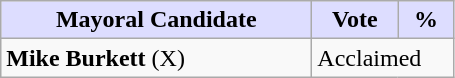<table class="wikitable">
<tr>
<th style="background:#ddf; width:200px;">Mayoral Candidate</th>
<th style="background:#ddf; width:50px;">Vote</th>
<th style="background:#ddf; width:30px;">%</th>
</tr>
<tr>
<td><strong>Mike Burkett</strong> (X)</td>
<td colspan="2">Acclaimed</td>
</tr>
</table>
